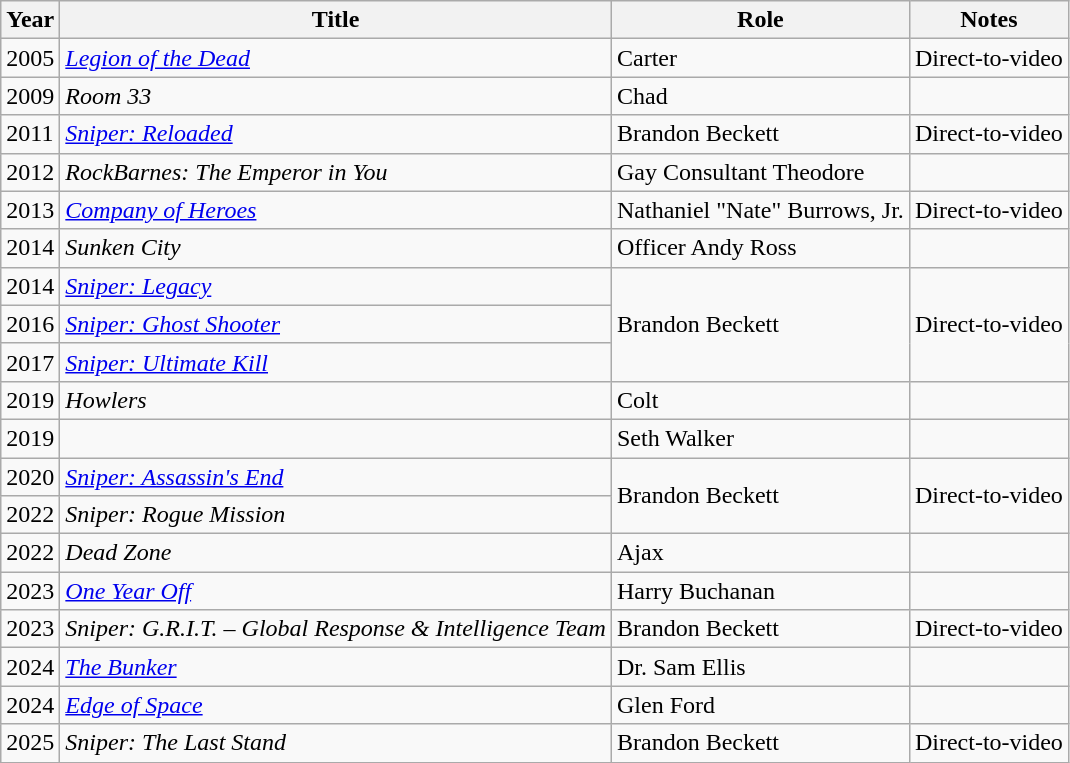<table class="wikitable sortable plainrowheaders">
<tr>
<th>Year</th>
<th>Title</th>
<th>Role</th>
<th class="unsortable">Notes</th>
</tr>
<tr>
<td>2005</td>
<td><em><a href='#'>Legion of the Dead</a></em></td>
<td>Carter</td>
<td>Direct-to-video</td>
</tr>
<tr>
<td>2009</td>
<td><em>Room 33</em></td>
<td>Chad</td>
<td></td>
</tr>
<tr>
<td>2011</td>
<td><em><a href='#'>Sniper: Reloaded</a></em></td>
<td>Brandon Beckett</td>
<td>Direct-to-video</td>
</tr>
<tr>
<td>2012</td>
<td><em>RockBarnes: The Emperor in You</em></td>
<td>Gay Consultant Theodore</td>
<td></td>
</tr>
<tr>
<td>2013</td>
<td><em><a href='#'>Company of Heroes</a></em></td>
<td>Nathaniel "Nate" Burrows, Jr.</td>
<td>Direct-to-video</td>
</tr>
<tr>
<td>2014</td>
<td><em>Sunken City</em></td>
<td>Officer Andy Ross</td>
<td></td>
</tr>
<tr>
<td>2014</td>
<td><em><a href='#'>Sniper: Legacy</a></em></td>
<td rowspan=3>Brandon Beckett</td>
<td rowspan=3>Direct-to-video</td>
</tr>
<tr>
<td>2016</td>
<td><em><a href='#'>Sniper: Ghost Shooter</a></em></td>
</tr>
<tr>
<td>2017</td>
<td><em><a href='#'>Sniper: Ultimate Kill</a></em></td>
</tr>
<tr>
<td>2019</td>
<td><em>Howlers</em></td>
<td>Colt</td>
<td></td>
</tr>
<tr>
<td>2019</td>
<td><em></em></td>
<td>Seth Walker</td>
<td></td>
</tr>
<tr>
<td>2020</td>
<td><em><a href='#'>Sniper: Assassin's End</a></em></td>
<td rowspan=2>Brandon Beckett</td>
<td rowspan=2>Direct-to-video</td>
</tr>
<tr>
<td>2022</td>
<td><em>Sniper: Rogue Mission</em></td>
</tr>
<tr>
<td>2022</td>
<td><em>Dead Zone</em></td>
<td>Ajax</td>
<td></td>
</tr>
<tr>
<td>2023</td>
<td><em><a href='#'>One Year Off</a></em></td>
<td>Harry Buchanan</td>
<td></td>
</tr>
<tr>
<td>2023</td>
<td><em>Sniper: G.R.I.T. – Global Response & Intelligence Team</em></td>
<td>Brandon Beckett</td>
<td>Direct-to-video</td>
</tr>
<tr>
<td>2024</td>
<td><em><a href='#'>The Bunker</a></em></td>
<td>Dr. Sam Ellis</td>
<td></td>
</tr>
<tr>
<td>2024</td>
<td><em><a href='#'>Edge of Space</a></em></td>
<td>Glen Ford</td>
<td></td>
</tr>
<tr>
<td>2025</td>
<td><em>Sniper: The Last Stand</em></td>
<td>Brandon Beckett</td>
<td>Direct-to-video</td>
</tr>
</table>
